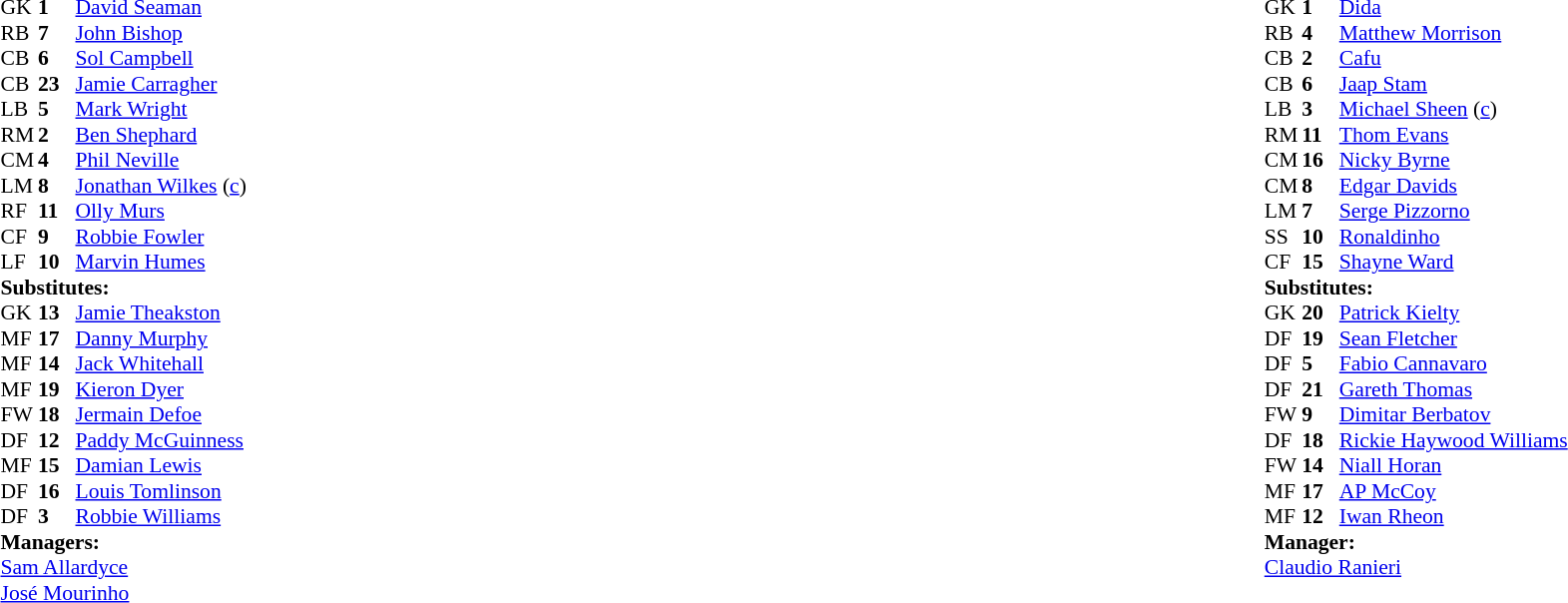<table width="100%">
<tr>
<td valign="top" width="50%"><br><table style="font-size: 90%" cellspacing="0" cellpadding="0">
<tr>
<th width=25></th>
<th width=25></th>
</tr>
<tr>
<td>GK</td>
<td><strong>1</strong></td>
<td><a href='#'>David Seaman</a></td>
<td></td>
<td></td>
</tr>
<tr>
<td>RB</td>
<td><strong>7</strong></td>
<td><a href='#'>John Bishop</a></td>
<td></td>
<td></td>
</tr>
<tr>
<td>CB</td>
<td><strong>6</strong></td>
<td><a href='#'>Sol Campbell</a></td>
<td></td>
<td></td>
</tr>
<tr>
<td>CB</td>
<td><strong>23</strong></td>
<td><a href='#'>Jamie Carragher</a></td>
</tr>
<tr>
<td>LB</td>
<td><strong>5</strong></td>
<td><a href='#'>Mark Wright</a></td>
<td></td>
<td></td>
</tr>
<tr>
<td>RM</td>
<td><strong>2</strong></td>
<td><a href='#'>Ben Shephard</a></td>
<td></td>
</tr>
<tr>
<td>CM</td>
<td><strong>4</strong></td>
<td><a href='#'>Phil Neville</a></td>
<td></td>
<td></td>
</tr>
<tr>
<td>LM</td>
<td><strong>8</strong></td>
<td><a href='#'>Jonathan Wilkes</a> (<a href='#'>c</a>)</td>
</tr>
<tr>
<td>RF</td>
<td><strong>11</strong></td>
<td><a href='#'>Olly Murs</a></td>
<td></td>
<td></td>
</tr>
<tr>
<td>CF</td>
<td><strong>9</strong></td>
<td><a href='#'>Robbie Fowler</a></td>
<td></td>
<td></td>
</tr>
<tr>
<td>LF</td>
<td><strong>10</strong></td>
<td><a href='#'>Marvin Humes</a></td>
<td></td>
<td></td>
</tr>
<tr>
<td colspan=3><strong>Substitutes:</strong></td>
</tr>
<tr>
<td>GK</td>
<td><strong>13</strong></td>
<td><a href='#'>Jamie Theakston</a></td>
<td></td>
<td></td>
</tr>
<tr>
<td>MF</td>
<td><strong>17</strong></td>
<td><a href='#'>Danny Murphy</a></td>
<td></td>
<td></td>
</tr>
<tr>
<td>MF</td>
<td><strong>14</strong></td>
<td><a href='#'>Jack Whitehall</a></td>
<td></td>
<td></td>
</tr>
<tr>
<td>MF</td>
<td><strong>19</strong></td>
<td><a href='#'>Kieron Dyer</a></td>
<td></td>
<td></td>
</tr>
<tr>
<td>FW</td>
<td><strong>18</strong></td>
<td><a href='#'>Jermain Defoe</a></td>
<td></td>
<td></td>
</tr>
<tr>
<td>DF</td>
<td><strong>12</strong></td>
<td><a href='#'>Paddy McGuinness</a></td>
<td></td>
<td></td>
<td></td>
</tr>
<tr>
<td>MF</td>
<td><strong>15</strong></td>
<td><a href='#'>Damian Lewis</a></td>
<td></td>
<td></td>
</tr>
<tr>
<td>DF</td>
<td><strong>16</strong></td>
<td><a href='#'>Louis Tomlinson</a></td>
<td></td>
<td></td>
</tr>
<tr>
<td>DF</td>
<td><strong>3</strong></td>
<td><a href='#'>Robbie Williams</a></td>
<td></td>
<td></td>
</tr>
<tr>
<td colspan=3><strong>Managers:</strong></td>
</tr>
<tr>
<td colspan=4><a href='#'>Sam Allardyce</a><br><a href='#'>José Mourinho</a></td>
</tr>
</table>
</td>
<td valign="top"></td>
<td valign="top" width="50%"><br><table style="font-size: 90%" cellspacing="0" cellpadding="0" align=center>
<tr>
<th width=25></th>
<th width=25></th>
</tr>
<tr>
<td>GK</td>
<td><strong>1</strong></td>
<td><a href='#'>Dida</a></td>
<td></td>
<td></td>
</tr>
<tr>
<td>RB</td>
<td><strong>4</strong></td>
<td><a href='#'>Matthew Morrison</a></td>
<td></td>
<td></td>
</tr>
<tr>
<td>CB</td>
<td><strong>2</strong></td>
<td><a href='#'>Cafu</a></td>
<td></td>
<td></td>
</tr>
<tr>
<td>CB</td>
<td><strong>6</strong></td>
<td><a href='#'>Jaap Stam</a></td>
<td></td>
<td></td>
</tr>
<tr>
<td>LB</td>
<td><strong>3</strong></td>
<td><a href='#'>Michael Sheen</a> (<a href='#'>c</a>)</td>
<td></td>
<td></td>
</tr>
<tr>
<td>RM</td>
<td><strong>11</strong></td>
<td><a href='#'>Thom Evans</a></td>
<td></td>
<td></td>
</tr>
<tr>
<td>CM</td>
<td><strong>16</strong></td>
<td><a href='#'>Nicky Byrne</a></td>
<td></td>
<td></td>
</tr>
<tr>
<td>CM</td>
<td><strong>8</strong></td>
<td><a href='#'>Edgar Davids</a></td>
</tr>
<tr>
<td>LM</td>
<td><strong>7</strong></td>
<td><a href='#'>Serge Pizzorno</a></td>
<td></td>
<td></td>
</tr>
<tr>
<td>SS</td>
<td><strong>10</strong></td>
<td><a href='#'>Ronaldinho</a></td>
</tr>
<tr>
<td>CF</td>
<td><strong>15</strong></td>
<td><a href='#'>Shayne Ward</a></td>
<td></td>
<td></td>
</tr>
<tr>
<td colspan=3><strong>Substitutes:</strong></td>
</tr>
<tr>
<td>GK</td>
<td><strong>20</strong></td>
<td><a href='#'>Patrick Kielty</a></td>
<td></td>
<td></td>
</tr>
<tr>
<td>DF</td>
<td><strong>19</strong></td>
<td><a href='#'>Sean Fletcher</a></td>
<td></td>
<td></td>
</tr>
<tr>
<td>DF</td>
<td><strong>5</strong></td>
<td><a href='#'>Fabio Cannavaro</a></td>
<td></td>
<td></td>
</tr>
<tr>
<td>DF</td>
<td><strong>21</strong></td>
<td><a href='#'>Gareth Thomas</a></td>
<td></td>
<td></td>
</tr>
<tr>
<td>FW</td>
<td><strong>9</strong></td>
<td><a href='#'>Dimitar Berbatov</a></td>
<td></td>
<td></td>
</tr>
<tr>
<td>DF</td>
<td><strong>18</strong></td>
<td><a href='#'>Rickie Haywood Williams</a></td>
<td></td>
<td></td>
</tr>
<tr>
<td>FW</td>
<td><strong>14</strong></td>
<td><a href='#'>Niall Horan</a></td>
<td></td>
<td></td>
</tr>
<tr>
<td>MF</td>
<td><strong>17</strong></td>
<td><a href='#'>AP McCoy</a></td>
<td></td>
<td></td>
</tr>
<tr>
<td>MF</td>
<td><strong>12</strong></td>
<td><a href='#'>Iwan Rheon</a></td>
<td></td>
<td></td>
</tr>
<tr>
<td colspan=3><strong>Manager:</strong></td>
</tr>
<tr>
<td colspan=4><a href='#'>Claudio Ranieri</a></td>
</tr>
</table>
</td>
</tr>
</table>
